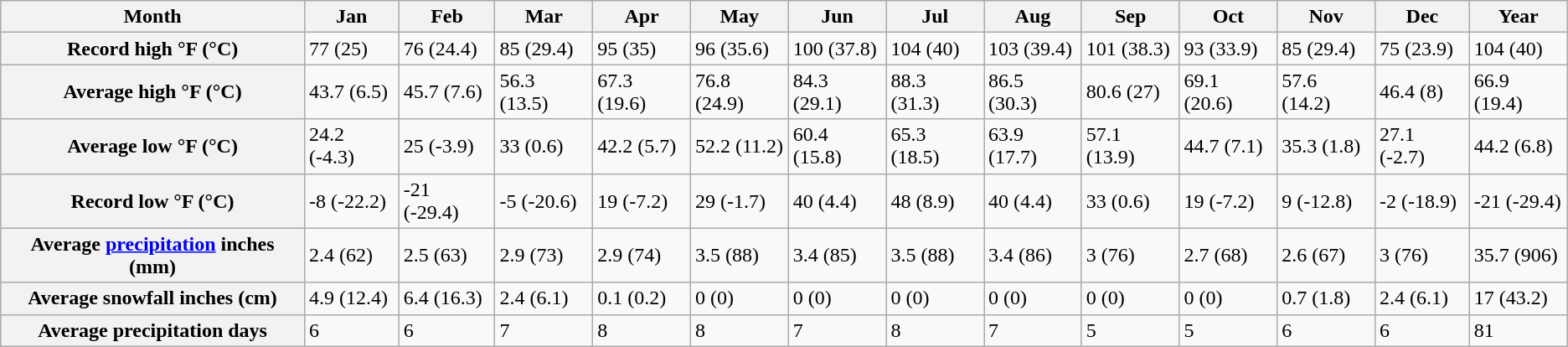<table class="wikitable">
<tr>
<th>Month</th>
<th>Jan</th>
<th>Feb</th>
<th>Mar</th>
<th>Apr</th>
<th>May</th>
<th>Jun</th>
<th>Jul</th>
<th>Aug</th>
<th>Sep</th>
<th>Oct</th>
<th>Nov</th>
<th>Dec</th>
<th>Year</th>
</tr>
<tr>
<th>Record high °F (°C)</th>
<td>77 (25)</td>
<td>76 (24.4)</td>
<td>85 (29.4)</td>
<td>95 (35)</td>
<td>96 (35.6)</td>
<td>100 (37.8)</td>
<td>104 (40)</td>
<td>103 (39.4)</td>
<td>101 (38.3)</td>
<td>93 (33.9)</td>
<td>85 (29.4)</td>
<td>75 (23.9)</td>
<td>104 (40)</td>
</tr>
<tr>
<th>Average high °F (°C)</th>
<td>43.7 (6.5)</td>
<td>45.7 (7.6)</td>
<td>56.3 (13.5)</td>
<td>67.3 (19.6)</td>
<td>76.8 (24.9)</td>
<td>84.3 (29.1)</td>
<td>88.3 (31.3)</td>
<td>86.5 (30.3)</td>
<td>80.6 (27)</td>
<td>69.1 (20.6)</td>
<td>57.6 (14.2)</td>
<td>46.4 (8)</td>
<td>66.9 (19.4)</td>
</tr>
<tr>
<th>Average low °F (°C)</th>
<td>24.2 (-4.3)</td>
<td>25 (-3.9)</td>
<td>33 (0.6)</td>
<td>42.2 (5.7)</td>
<td>52.2 (11.2)</td>
<td>60.4 (15.8)</td>
<td>65.3 (18.5)</td>
<td>63.9 (17.7)</td>
<td>57.1 (13.9)</td>
<td>44.7 (7.1)</td>
<td>35.3 (1.8)</td>
<td>27.1 (-2.7)</td>
<td>44.2 (6.8)</td>
</tr>
<tr>
<th>Record low °F (°C)</th>
<td>-8 (-22.2)</td>
<td>-21 (-29.4)</td>
<td>-5 (-20.6)</td>
<td>19 (-7.2)</td>
<td>29 (-1.7)</td>
<td>40 (4.4)</td>
<td>48 (8.9)</td>
<td>40 (4.4)</td>
<td>33 (0.6)</td>
<td>19 (-7.2)</td>
<td>9 (-12.8)</td>
<td>-2 (-18.9)</td>
<td>-21 (-29.4)</td>
</tr>
<tr>
<th>Average <a href='#'>precipitation</a> inches (mm)</th>
<td>2.4 (62)</td>
<td>2.5 (63)</td>
<td>2.9 (73)</td>
<td>2.9 (74)</td>
<td>3.5 (88)</td>
<td>3.4 (85)</td>
<td>3.5 (88)</td>
<td>3.4 (86)</td>
<td>3 (76)</td>
<td>2.7 (68)</td>
<td>2.6 (67)</td>
<td>3 (76)</td>
<td>35.7 (906)</td>
</tr>
<tr>
<th>Average snowfall inches (cm)</th>
<td>4.9 (12.4)</td>
<td>6.4 (16.3)</td>
<td>2.4 (6.1)</td>
<td>0.1 (0.2)</td>
<td>0 (0)</td>
<td>0 (0)</td>
<td>0 (0)</td>
<td>0 (0)</td>
<td>0 (0)</td>
<td>0 (0)</td>
<td>0.7 (1.8)</td>
<td>2.4 (6.1)</td>
<td>17 (43.2)</td>
</tr>
<tr>
<th>Average precipitation days</th>
<td>6</td>
<td>6</td>
<td>7</td>
<td>8</td>
<td>8</td>
<td>7</td>
<td>8</td>
<td>7</td>
<td>5</td>
<td>5</td>
<td>6</td>
<td>6</td>
<td>81</td>
</tr>
</table>
